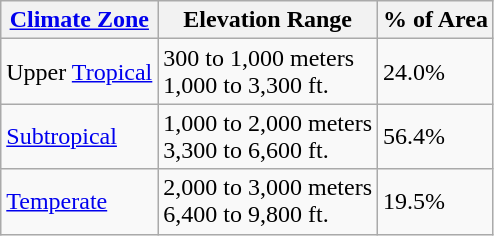<table class="wikitable">
<tr>
<th><a href='#'>Climate Zone</a></th>
<th>Elevation Range</th>
<th>% of Area</th>
</tr>
<tr>
<td>Upper <a href='#'>Tropical</a></td>
<td>300 to 1,000 meters<br>1,000 to 3,300 ft.</td>
<td>24.0%</td>
</tr>
<tr>
<td><a href='#'>Subtropical</a></td>
<td>1,000 to 2,000 meters<br>3,300 to 6,600 ft.</td>
<td>56.4%</td>
</tr>
<tr>
<td><a href='#'>Temperate</a></td>
<td>2,000 to 3,000 meters<br>6,400 to 9,800 ft.</td>
<td>19.5%</td>
</tr>
</table>
